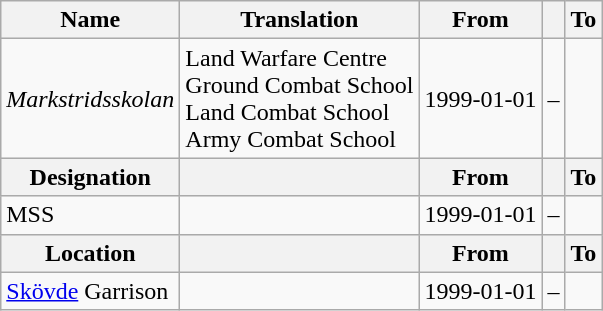<table class="wikitable">
<tr>
<th style="font-weight:bold;">Name</th>
<th style="font-weight:bold;">Translation</th>
<th style="text-align: center; font-weight:bold;">From</th>
<th></th>
<th style="text-align: center; font-weight:bold;">To</th>
</tr>
<tr>
<td style="font-style:italic;">Markstridsskolan</td>
<td>Land Warfare Centre<br>Ground Combat School<br>Land Combat School<br>Army Combat School</td>
<td>1999-01-01</td>
<td>–</td>
<td></td>
</tr>
<tr>
<th style="font-weight:bold;">Designation</th>
<th style="font-weight:bold;"></th>
<th style="text-align: center; font-weight:bold;">From</th>
<th></th>
<th style="text-align: center; font-weight:bold;">To</th>
</tr>
<tr>
<td>MSS</td>
<td></td>
<td style="text-align: center;">1999-01-01</td>
<td style="text-align: center;">–</td>
<td style="text-align: center;"></td>
</tr>
<tr>
<th style="font-weight:bold;">Location</th>
<th style="font-weight:bold;"></th>
<th style="text-align: center; font-weight:bold;">From</th>
<th></th>
<th style="text-align: center; font-weight:bold;">To</th>
</tr>
<tr>
<td><a href='#'>Skövde</a> Garrison</td>
<td></td>
<td style="text-align: center;">1999-01-01</td>
<td style="text-align: center;">–</td>
<td style="text-align: center;"></td>
</tr>
</table>
